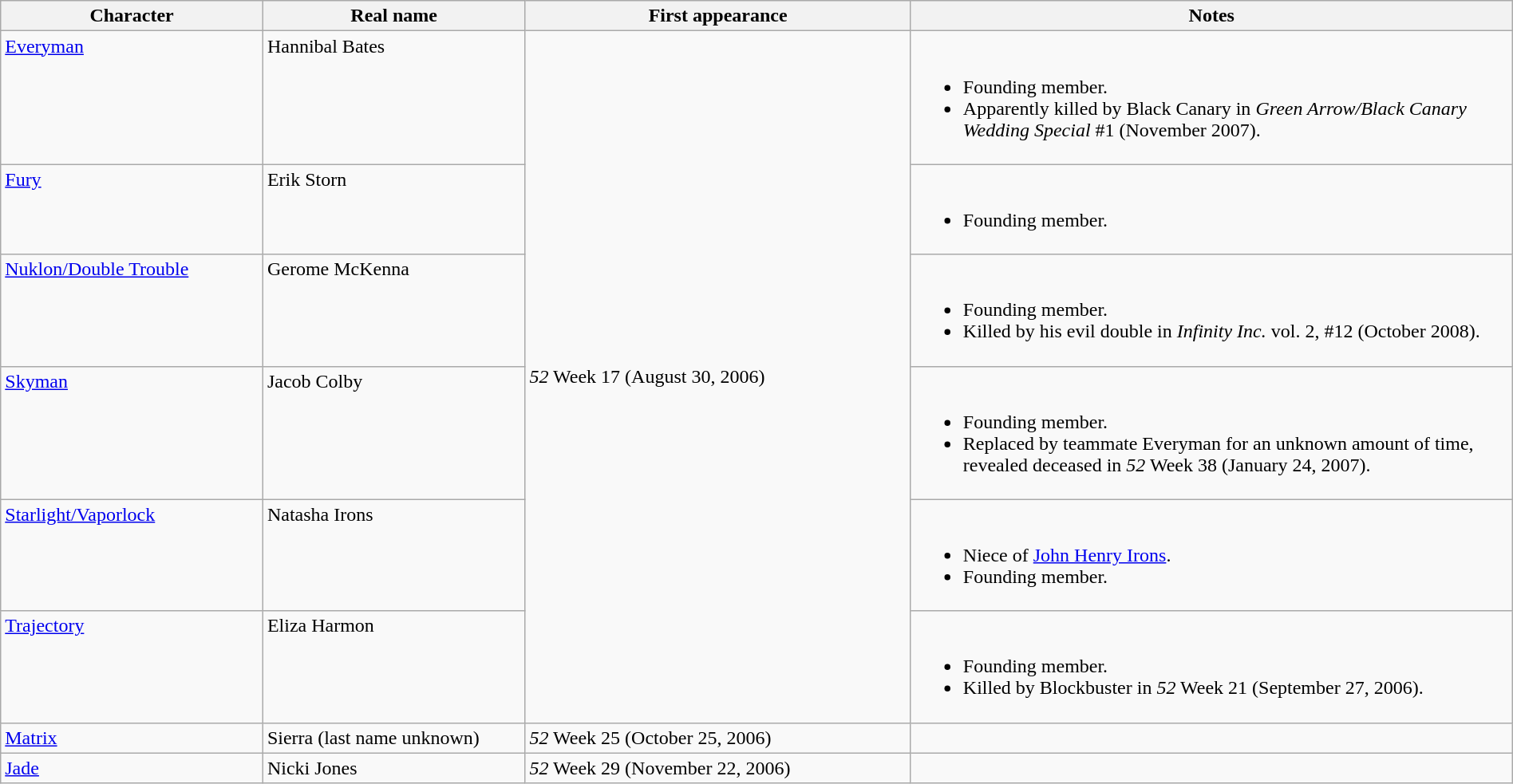<table class="wikitable" width=100%>
<tr>
<th width=17%>Character</th>
<th width=17%>Real name</th>
<th width=25%>First appearance</th>
<th width=39%>Notes</th>
</tr>
<tr>
<td valign="top"><a href='#'>Everyman</a></td>
<td valign="top">Hannibal Bates</td>
<td rowspan="6"><em>52</em> Week 17 (August 30, 2006)</td>
<td valign="top"><br><ul><li>Founding member.</li><li>Apparently killed by Black Canary in <em>Green Arrow/Black Canary Wedding Special</em> #1 (November 2007).</li></ul></td>
</tr>
<tr>
<td valign="top"><a href='#'>Fury</a></td>
<td valign="top">Erik Storn</td>
<td valign="top"><br><ul><li>Founding member.</li></ul></td>
</tr>
<tr>
<td valign="top"><a href='#'>Nuklon/Double Trouble</a></td>
<td valign="top">Gerome McKenna</td>
<td valign="top"><br><ul><li>Founding member.</li><li>Killed by his evil double in <em>Infinity Inc.</em> vol. 2, #12 (October 2008).</li></ul></td>
</tr>
<tr>
<td valign="top"><a href='#'>Skyman</a></td>
<td valign="top">Jacob Colby</td>
<td valign="top"><br><ul><li>Founding member.</li><li>Replaced by teammate Everyman for an unknown amount of time, revealed deceased in <em>52</em> Week 38 (January 24, 2007).</li></ul></td>
</tr>
<tr>
<td valign="top"><a href='#'>Starlight/Vaporlock</a></td>
<td valign="top">Natasha Irons</td>
<td valign="top"><br><ul><li>Niece of <a href='#'>John Henry Irons</a>.</li><li>Founding member.</li></ul></td>
</tr>
<tr>
<td valign="top"><a href='#'>Trajectory</a></td>
<td valign="top">Eliza Harmon</td>
<td valign="top"><br><ul><li>Founding member.</li><li>Killed by Blockbuster in <em>52</em> Week 21 (September 27, 2006).</li></ul></td>
</tr>
<tr>
<td valign="top"><a href='#'>Matrix</a></td>
<td valign="top">Sierra (last name unknown)</td>
<td valign="top"><em>52</em> Week 25 (October 25, 2006)</td>
<td valign="top"></td>
</tr>
<tr>
<td valign="top"><a href='#'>Jade</a></td>
<td valign="top">Nicki Jones</td>
<td valign="top"><em>52</em> Week 29 (November 22, 2006)</td>
<td valign="top"></td>
</tr>
</table>
